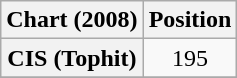<table class="wikitable plainrowheaders" style="text-align:center;">
<tr>
<th scope="col">Chart (2008)</th>
<th scope="col">Position</th>
</tr>
<tr>
<th scope="row">CIS (Tophit)</th>
<td>195</td>
</tr>
<tr>
</tr>
</table>
